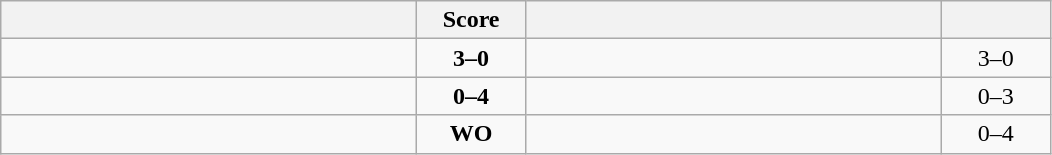<table class="wikitable" style="text-align: center; ">
<tr>
<th align="right" width="270"></th>
<th width="65">Score</th>
<th align="left" width="270"></th>
<th width="65"></th>
</tr>
<tr>
<td align="left"><strong></strong></td>
<td><strong>3–0</strong></td>
<td align="left"></td>
<td>3–0 <strong></strong></td>
</tr>
<tr>
<td align="left"></td>
<td><strong>0–4</strong></td>
<td align="left"><strong></strong></td>
<td>0–3 <strong></strong></td>
</tr>
<tr>
<td align="left"></td>
<td><strong>WO</strong></td>
<td align="left"><strong></strong></td>
<td>0–4 <strong></strong></td>
</tr>
</table>
